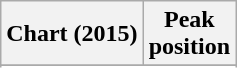<table class="wikitable sortable plainrowheaders" style="text-align:center">
<tr>
<th scope="col">Chart (2015)</th>
<th scope="col">Peak<br>position</th>
</tr>
<tr>
</tr>
<tr>
</tr>
</table>
